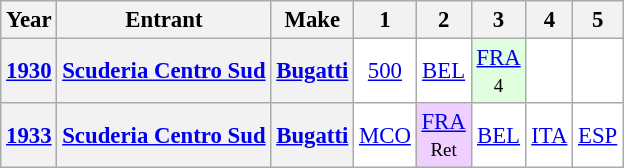<table class="wikitable" style="text-align:center; font-size:95%">
<tr>
<th>Year</th>
<th>Entrant</th>
<th>Make</th>
<th>1</th>
<th>2</th>
<th>3</th>
<th>4</th>
<th>5</th>
</tr>
<tr>
<th><a href='#'>1930</a></th>
<th><a href='#'>Scuderia Centro Sud</a></th>
<th><a href='#'>Bugatti</a></th>
<td style="background:#FFFFFF;"><a href='#'>500</a></td>
<td style="background:#FFFFFF;"><a href='#'>BEL</a></td>
<td style="background:#DFFFDF;"><a href='#'>FRA</a><br><small>4</small></td>
<td style="background:#FFFFFF;"></td>
<td style="background:#FFFFFF;"></td>
</tr>
<tr>
<th><a href='#'>1933</a></th>
<th><a href='#'>Scuderia Centro Sud</a></th>
<th><a href='#'>Bugatti</a></th>
<td style="background:#FFFFFF;"><a href='#'>MCO</a></td>
<td style="background:#EFCFFF;"><a href='#'>FRA</a><br><small>Ret</small></td>
<td style="background:#FFFFFF;"><a href='#'>BEL</a></td>
<td style="background:#FFFFFF;"><a href='#'>ITA</a></td>
<td style="background:#FFFFFF;"><a href='#'>ESP</a></td>
</tr>
</table>
